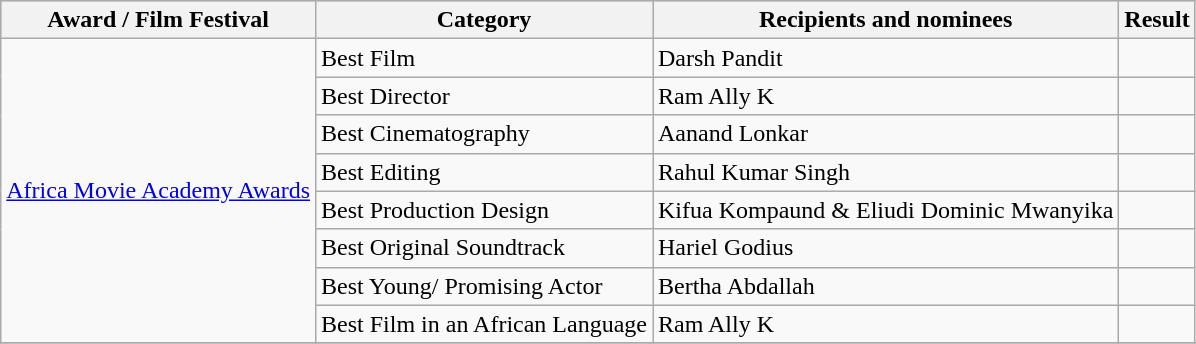<table class="wikitable plainrowheaders sortable">
<tr style="background:#ccc; text-align:center;">
<th scope="col">Award / Film Festival</th>
<th scope="col">Category</th>
<th scope="col">Recipients and nominees</th>
<th scope="col">Result</th>
</tr>
<tr>
<td rowspan=8><a href='#'>Africa Movie Academy Awards</a></td>
<td>Best Film</td>
<td>Darsh Pandit</td>
<td></td>
</tr>
<tr>
<td>Best Director</td>
<td>Ram Ally K</td>
<td></td>
</tr>
<tr>
<td>Best Cinematography</td>
<td>Aanand Lonkar</td>
<td></td>
</tr>
<tr>
<td>Best Editing</td>
<td>Rahul Kumar Singh</td>
<td></td>
</tr>
<tr>
<td>Best Production Design</td>
<td>Kifua Kompaund & Eliudi Dominic Mwanyika</td>
<td></td>
</tr>
<tr>
<td>Best Original Soundtrack</td>
<td>Hariel Godius</td>
<td></td>
</tr>
<tr>
<td>Best Young/ Promising Actor</td>
<td>Bertha Abdallah</td>
<td></td>
</tr>
<tr>
<td>Best Film in an African Language</td>
<td>Ram Ally K</td>
<td></td>
</tr>
<tr>
</tr>
</table>
